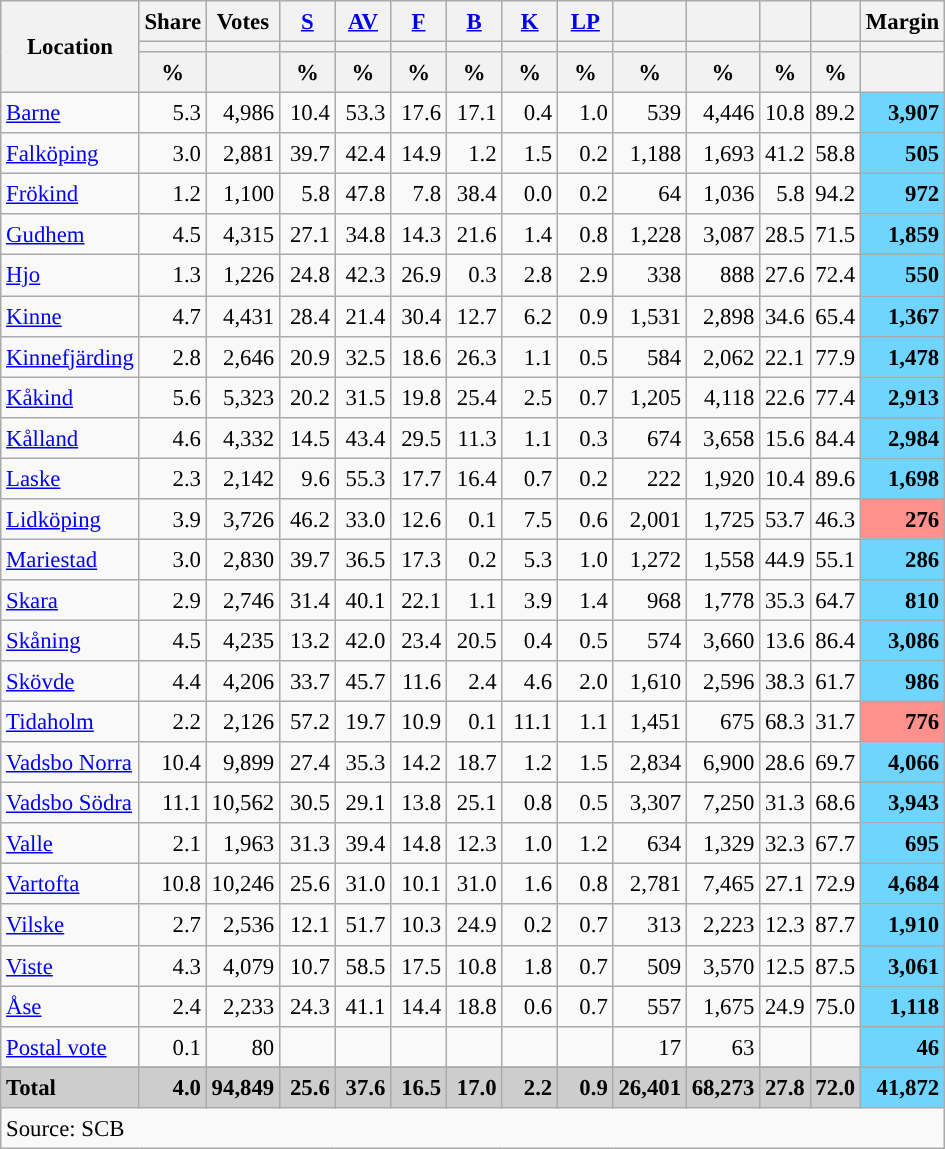<table class="wikitable sortable" style="text-align:right; font-size:95%; line-height:20px;">
<tr>
<th rowspan="3">Location</th>
<th>Share</th>
<th>Votes</th>
<th width="30px" class="unsortable"><a href='#'>S</a></th>
<th width="30px" class="unsortable"><a href='#'>AV</a></th>
<th width="30px" class="unsortable"><a href='#'>F</a></th>
<th width="30px" class="unsortable"><a href='#'>B</a></th>
<th width="30px" class="unsortable"><a href='#'>K</a></th>
<th width="30px" class="unsortable"><a href='#'>LP</a></th>
<th></th>
<th></th>
<th></th>
<th></th>
<th>Margin</th>
</tr>
<tr>
<th></th>
<th></th>
<th style="background:"></th>
<th style="background:"></th>
<th style="background:"></th>
<th style="background:"></th>
<th style="background:"></th>
<th style="background:"></th>
<th style="background:"></th>
<th style="background:"></th>
<th style="background:"></th>
<th style="background:"></th>
<th></th>
</tr>
<tr>
<th data-sort-type="number">%</th>
<th></th>
<th data-sort-type="number">%</th>
<th data-sort-type="number">%</th>
<th data-sort-type="number">%</th>
<th data-sort-type="number">%</th>
<th data-sort-type="number">%</th>
<th data-sort-type="number">%</th>
<th data-sort-type="number">%</th>
<th data-sort-type="number">%</th>
<th data-sort-type="number">%</th>
<th data-sort-type="number">%</th>
<th></th>
</tr>
<tr>
<td align=left><a href='#'>Barne</a></td>
<td>5.3</td>
<td>4,986</td>
<td>10.4</td>
<td>53.3</td>
<td>17.6</td>
<td>17.1</td>
<td>0.4</td>
<td>1.0</td>
<td>539</td>
<td>4,446</td>
<td>10.8</td>
<td>89.2</td>
<td bgcolor=#6fd5fe><strong>3,907</strong></td>
</tr>
<tr>
<td align=left><a href='#'>Falköping</a></td>
<td>3.0</td>
<td>2,881</td>
<td>39.7</td>
<td>42.4</td>
<td>14.9</td>
<td>1.2</td>
<td>1.5</td>
<td>0.2</td>
<td>1,188</td>
<td>1,693</td>
<td>41.2</td>
<td>58.8</td>
<td bgcolor=#6fd5fe><strong>505</strong></td>
</tr>
<tr>
<td align=left><a href='#'>Frökind</a></td>
<td>1.2</td>
<td>1,100</td>
<td>5.8</td>
<td>47.8</td>
<td>7.8</td>
<td>38.4</td>
<td>0.0</td>
<td>0.2</td>
<td>64</td>
<td>1,036</td>
<td>5.8</td>
<td>94.2</td>
<td bgcolor=#6fd5fe><strong>972</strong></td>
</tr>
<tr>
<td align=left><a href='#'>Gudhem</a></td>
<td>4.5</td>
<td>4,315</td>
<td>27.1</td>
<td>34.8</td>
<td>14.3</td>
<td>21.6</td>
<td>1.4</td>
<td>0.8</td>
<td>1,228</td>
<td>3,087</td>
<td>28.5</td>
<td>71.5</td>
<td bgcolor=#6fd5fe><strong>1,859</strong></td>
</tr>
<tr>
<td align=left><a href='#'>Hjo</a></td>
<td>1.3</td>
<td>1,226</td>
<td>24.8</td>
<td>42.3</td>
<td>26.9</td>
<td>0.3</td>
<td>2.8</td>
<td>2.9</td>
<td>338</td>
<td>888</td>
<td>27.6</td>
<td>72.4</td>
<td bgcolor=#6fd5fe><strong>550</strong></td>
</tr>
<tr>
<td align=left><a href='#'>Kinne</a></td>
<td>4.7</td>
<td>4,431</td>
<td>28.4</td>
<td>21.4</td>
<td>30.4</td>
<td>12.7</td>
<td>6.2</td>
<td>0.9</td>
<td>1,531</td>
<td>2,898</td>
<td>34.6</td>
<td>65.4</td>
<td bgcolor=#6fd5fe><strong>1,367</strong></td>
</tr>
<tr>
<td align=left><a href='#'>Kinnefjärding</a></td>
<td>2.8</td>
<td>2,646</td>
<td>20.9</td>
<td>32.5</td>
<td>18.6</td>
<td>26.3</td>
<td>1.1</td>
<td>0.5</td>
<td>584</td>
<td>2,062</td>
<td>22.1</td>
<td>77.9</td>
<td bgcolor=#6fd5fe><strong>1,478</strong></td>
</tr>
<tr>
<td align=left><a href='#'>Kåkind</a></td>
<td>5.6</td>
<td>5,323</td>
<td>20.2</td>
<td>31.5</td>
<td>19.8</td>
<td>25.4</td>
<td>2.5</td>
<td>0.7</td>
<td>1,205</td>
<td>4,118</td>
<td>22.6</td>
<td>77.4</td>
<td bgcolor=#6fd5fe><strong>2,913</strong></td>
</tr>
<tr>
<td align=left><a href='#'>Kålland</a></td>
<td>4.6</td>
<td>4,332</td>
<td>14.5</td>
<td>43.4</td>
<td>29.5</td>
<td>11.3</td>
<td>1.1</td>
<td>0.3</td>
<td>674</td>
<td>3,658</td>
<td>15.6</td>
<td>84.4</td>
<td bgcolor=#6fd5fe><strong>2,984</strong></td>
</tr>
<tr>
<td align=left><a href='#'>Laske</a></td>
<td>2.3</td>
<td>2,142</td>
<td>9.6</td>
<td>55.3</td>
<td>17.7</td>
<td>16.4</td>
<td>0.7</td>
<td>0.2</td>
<td>222</td>
<td>1,920</td>
<td>10.4</td>
<td>89.6</td>
<td bgcolor=#6fd5fe><strong>1,698</strong></td>
</tr>
<tr>
<td align=left><a href='#'>Lidköping</a></td>
<td>3.9</td>
<td>3,726</td>
<td>46.2</td>
<td>33.0</td>
<td>12.6</td>
<td>0.1</td>
<td>7.5</td>
<td>0.6</td>
<td>2,001</td>
<td>1,725</td>
<td>53.7</td>
<td>46.3</td>
<td bgcolor=#ff908c><strong>276</strong></td>
</tr>
<tr>
<td align=left><a href='#'>Mariestad</a></td>
<td>3.0</td>
<td>2,830</td>
<td>39.7</td>
<td>36.5</td>
<td>17.3</td>
<td>0.2</td>
<td>5.3</td>
<td>1.0</td>
<td>1,272</td>
<td>1,558</td>
<td>44.9</td>
<td>55.1</td>
<td bgcolor=#6fd5fe><strong>286</strong></td>
</tr>
<tr>
<td align=left><a href='#'>Skara</a></td>
<td>2.9</td>
<td>2,746</td>
<td>31.4</td>
<td>40.1</td>
<td>22.1</td>
<td>1.1</td>
<td>3.9</td>
<td>1.4</td>
<td>968</td>
<td>1,778</td>
<td>35.3</td>
<td>64.7</td>
<td bgcolor=#6fd5fe><strong>810</strong></td>
</tr>
<tr>
<td align=left><a href='#'>Skåning</a></td>
<td>4.5</td>
<td>4,235</td>
<td>13.2</td>
<td>42.0</td>
<td>23.4</td>
<td>20.5</td>
<td>0.4</td>
<td>0.5</td>
<td>574</td>
<td>3,660</td>
<td>13.6</td>
<td>86.4</td>
<td bgcolor=#6fd5fe><strong>3,086</strong></td>
</tr>
<tr>
<td align=left><a href='#'>Skövde</a></td>
<td>4.4</td>
<td>4,206</td>
<td>33.7</td>
<td>45.7</td>
<td>11.6</td>
<td>2.4</td>
<td>4.6</td>
<td>2.0</td>
<td>1,610</td>
<td>2,596</td>
<td>38.3</td>
<td>61.7</td>
<td bgcolor=#6fd5fe><strong>986</strong></td>
</tr>
<tr>
<td align=left><a href='#'>Tidaholm</a></td>
<td>2.2</td>
<td>2,126</td>
<td>57.2</td>
<td>19.7</td>
<td>10.9</td>
<td>0.1</td>
<td>11.1</td>
<td>1.1</td>
<td>1,451</td>
<td>675</td>
<td>68.3</td>
<td>31.7</td>
<td bgcolor=#ff908c><strong>776</strong></td>
</tr>
<tr>
<td align=left><a href='#'>Vadsbo Norra</a></td>
<td>10.4</td>
<td>9,899</td>
<td>27.4</td>
<td>35.3</td>
<td>14.2</td>
<td>18.7</td>
<td>1.2</td>
<td>1.5</td>
<td>2,834</td>
<td>6,900</td>
<td>28.6</td>
<td>69.7</td>
<td bgcolor=#6fd5fe><strong>4,066</strong></td>
</tr>
<tr>
<td align=left><a href='#'>Vadsbo Södra</a></td>
<td>11.1</td>
<td>10,562</td>
<td>30.5</td>
<td>29.1</td>
<td>13.8</td>
<td>25.1</td>
<td>0.8</td>
<td>0.5</td>
<td>3,307</td>
<td>7,250</td>
<td>31.3</td>
<td>68.6</td>
<td bgcolor=#6fd5fe><strong>3,943</strong></td>
</tr>
<tr>
<td align=left><a href='#'>Valle</a></td>
<td>2.1</td>
<td>1,963</td>
<td>31.3</td>
<td>39.4</td>
<td>14.8</td>
<td>12.3</td>
<td>1.0</td>
<td>1.2</td>
<td>634</td>
<td>1,329</td>
<td>32.3</td>
<td>67.7</td>
<td bgcolor=#6fd5fe><strong>695</strong></td>
</tr>
<tr>
<td align=left><a href='#'>Vartofta</a></td>
<td>10.8</td>
<td>10,246</td>
<td>25.6</td>
<td>31.0</td>
<td>10.1</td>
<td>31.0</td>
<td>1.6</td>
<td>0.8</td>
<td>2,781</td>
<td>7,465</td>
<td>27.1</td>
<td>72.9</td>
<td bgcolor=#6fd5fe><strong>4,684</strong></td>
</tr>
<tr>
<td align=left><a href='#'>Vilske</a></td>
<td>2.7</td>
<td>2,536</td>
<td>12.1</td>
<td>51.7</td>
<td>10.3</td>
<td>24.9</td>
<td>0.2</td>
<td>0.7</td>
<td>313</td>
<td>2,223</td>
<td>12.3</td>
<td>87.7</td>
<td bgcolor=#6fd5fe><strong>1,910</strong></td>
</tr>
<tr>
<td align=left><a href='#'>Viste</a></td>
<td>4.3</td>
<td>4,079</td>
<td>10.7</td>
<td>58.5</td>
<td>17.5</td>
<td>10.8</td>
<td>1.8</td>
<td>0.7</td>
<td>509</td>
<td>3,570</td>
<td>12.5</td>
<td>87.5</td>
<td bgcolor=#6fd5fe><strong>3,061</strong></td>
</tr>
<tr>
<td align=left><a href='#'>Åse</a></td>
<td>2.4</td>
<td>2,233</td>
<td>24.3</td>
<td>41.1</td>
<td>14.4</td>
<td>18.8</td>
<td>0.6</td>
<td>0.7</td>
<td>557</td>
<td>1,675</td>
<td>24.9</td>
<td>75.0</td>
<td bgcolor=#6fd5fe><strong>1,118</strong></td>
</tr>
<tr>
<td align=left><a href='#'>Postal vote</a></td>
<td>0.1</td>
<td>80</td>
<td></td>
<td></td>
<td></td>
<td></td>
<td></td>
<td></td>
<td>17</td>
<td>63</td>
<td></td>
<td></td>
<td bgcolor=#6fd5fe><strong>46</strong></td>
</tr>
<tr>
</tr>
<tr style="background:#CDCDCD;">
<td align=left><strong>Total</strong></td>
<td><strong>4.0</strong></td>
<td><strong>94,849</strong></td>
<td><strong>25.6</strong></td>
<td><strong>37.6</strong></td>
<td><strong>16.5</strong></td>
<td><strong>17.0</strong></td>
<td><strong>2.2</strong></td>
<td><strong>0.9</strong></td>
<td><strong>26,401</strong></td>
<td><strong>68,273</strong></td>
<td><strong>27.8</strong></td>
<td><strong>72.0</strong></td>
<td bgcolor=#6fd5fe><strong>41,872</strong></td>
</tr>
<tr>
<td align=left colspan=14>Source: SCB </td>
</tr>
</table>
